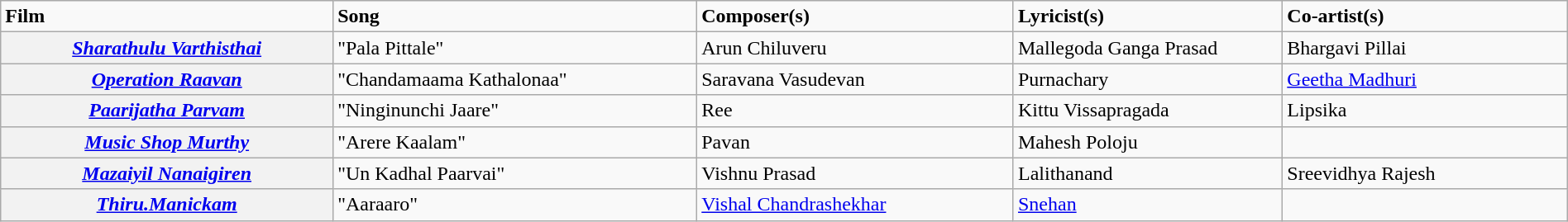<table class="wikitable plainrowheaders" width="100%">
<tr>
<td width="21%" scope="col"><strong>Film</strong></td>
<td width="23%" scope="col"><strong>Song</strong></td>
<td width="20%" scope="col"><strong>Composer(s)</strong></td>
<td width="17%" scope="col"><strong>Lyricist(s)</strong></td>
<td width="18%" scope="col"><strong>Co-artist(s)</strong></td>
</tr>
<tr>
<th scope="row"><em><a href='#'>Sharathulu Varthisthai</a></em></th>
<td>"Pala Pittale"</td>
<td>Arun Chiluveru</td>
<td>Mallegoda Ganga Prasad</td>
<td>Bhargavi Pillai</td>
</tr>
<tr>
<th scope="row"><em><a href='#'>Operation Raavan</a></em></th>
<td>"Chandamaama Kathalonaa"</td>
<td>Saravana Vasudevan</td>
<td>Purnachary</td>
<td><a href='#'>Geetha Madhuri</a></td>
</tr>
<tr>
<th scope="row"><em><a href='#'>Paarijatha Parvam</a></em></th>
<td>"Ninginunchi Jaare"</td>
<td>Ree</td>
<td>Kittu Vissapragada</td>
<td>Lipsika</td>
</tr>
<tr>
<th scope="row"><em><a href='#'>Music Shop Murthy</a></em></th>
<td>"Arere Kaalam"</td>
<td>Pavan</td>
<td>Mahesh Poloju</td>
<td></td>
</tr>
<tr>
<th scope="row"><em><a href='#'>Mazaiyil Nanaigiren</a></em></th>
<td>"Un Kadhal Paarvai"</td>
<td>Vishnu Prasad</td>
<td>Lalithanand</td>
<td>Sreevidhya Rajesh</td>
</tr>
<tr>
<th scope="row"><em><a href='#'>Thiru.Manickam</a></em></th>
<td>"Aaraaro"</td>
<td><a href='#'>Vishal Chandrashekhar</a></td>
<td><a href='#'>Snehan</a></td>
<td></td>
</tr>
</table>
